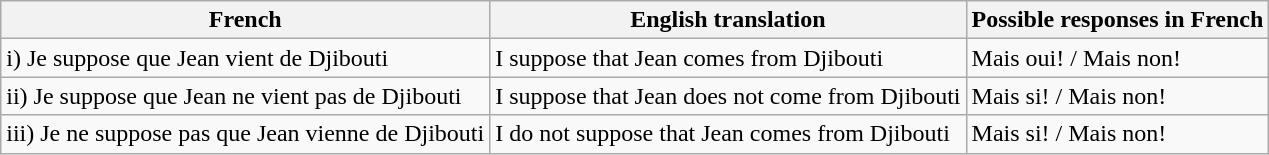<table class="wikitable">
<tr>
<th>French</th>
<th>English translation</th>
<th>Possible responses in French</th>
</tr>
<tr>
<td>i) Je suppose que Jean vient de Djibouti</td>
<td>I suppose that Jean comes from Djibouti</td>
<td>Mais oui! / Mais non!</td>
</tr>
<tr>
<td>ii) Je suppose que Jean ne vient pas de Djibouti</td>
<td>I suppose that Jean does not come from Djibouti</td>
<td>Mais si! / Mais non!</td>
</tr>
<tr>
<td>iii) Je ne suppose pas que Jean vienne de Djibouti</td>
<td>I do not suppose that Jean comes from Djibouti</td>
<td>Mais si! / Mais non!</td>
</tr>
</table>
